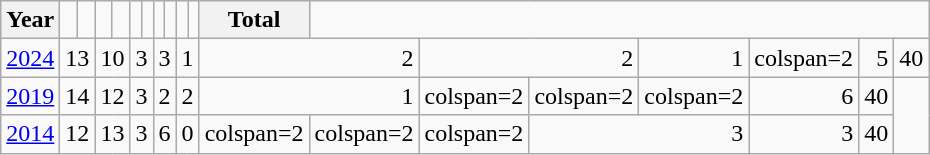<table class="wikitable" style="text-align:right; padding-left:1em">
<tr>
<th align="left">Year</th>
<td></td>
<td></td>
<td></td>
<td></td>
<td></td>
<td></td>
<td></td>
<td></td>
<td></td>
<td></td>
<th align="left">Total</th>
</tr>
<tr>
<td><a href='#'>2024</a></td>
<td colspan=2>13</td>
<td colspan=2>10</td>
<td colspan=2>3</td>
<td colspan=2>3</td>
<td colspan=2>1</td>
<td colspan=2>2</td>
<td colspan=2>2</td>
<td colspan=2>1</td>
<td>colspan=2 </td>
<td colspan=2>5</td>
<td>40</td>
</tr>
<tr>
<td><a href='#'>2019</a></td>
<td colspan=2>14</td>
<td colspan=2>12</td>
<td colspan=2>3</td>
<td colspan=2>2</td>
<td colspan=2>2</td>
<td colspan=2>1</td>
<td>colspan=2 </td>
<td>colspan=2 </td>
<td>colspan=2 </td>
<td colspan=2>6</td>
<td>40</td>
</tr>
<tr>
<td><a href='#'>2014</a></td>
<td colspan=2>12</td>
<td colspan=2>13</td>
<td colspan=2>3</td>
<td colspan=2>6</td>
<td colspan=2>0</td>
<td>colspan=2 </td>
<td>colspan=2 </td>
<td>colspan=2 </td>
<td colspan=2>3</td>
<td colspan=2>3</td>
<td>40</td>
</tr>
</table>
